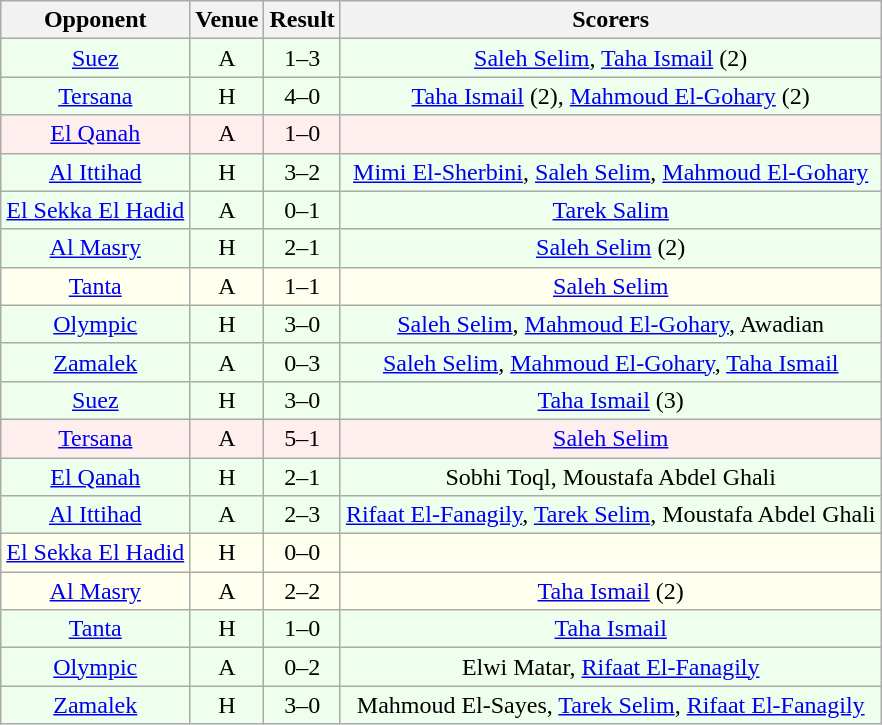<table class="wikitable sortable" style="font-size:100%; text-align:center">
<tr>
<th>Opponent</th>
<th>Venue</th>
<th>Result</th>
<th>Scorers</th>
</tr>
<tr bgcolor = "#EEFFEE">
<td><a href='#'>Suez</a></td>
<td>A</td>
<td>1–3</td>
<td><a href='#'>Saleh Selim</a>, <a href='#'>Taha Ismail</a> (2)</td>
</tr>
<tr bgcolor = "#EEFFEE">
<td><a href='#'>Tersana</a></td>
<td>H</td>
<td>4–0</td>
<td><a href='#'>Taha Ismail</a> (2), <a href='#'>Mahmoud El-Gohary</a> (2)</td>
</tr>
<tr bgcolor = "#FFEEEE">
<td><a href='#'>El Qanah</a></td>
<td>A</td>
<td>1–0</td>
<td></td>
</tr>
<tr bgcolor = "#EEFFEE">
<td><a href='#'>Al Ittihad</a></td>
<td>H</td>
<td>3–2</td>
<td><a href='#'>Mimi El-Sherbini</a>, <a href='#'>Saleh Selim</a>, <a href='#'>Mahmoud El-Gohary</a></td>
</tr>
<tr bgcolor = "#EEFFEE">
<td><a href='#'>El Sekka El Hadid</a></td>
<td>A</td>
<td>0–1</td>
<td><a href='#'>Tarek Salim</a></td>
</tr>
<tr bgcolor = "#EEFFEE">
<td><a href='#'>Al Masry</a></td>
<td>H</td>
<td>2–1</td>
<td><a href='#'>Saleh Selim</a> (2)</td>
</tr>
<tr bgcolor = "#FFFFEE">
<td><a href='#'>Tanta</a></td>
<td>A</td>
<td>1–1</td>
<td><a href='#'>Saleh Selim</a></td>
</tr>
<tr bgcolor = "#EEFFEE">
<td><a href='#'>Olympic</a></td>
<td>H</td>
<td>3–0</td>
<td><a href='#'>Saleh Selim</a>, <a href='#'>Mahmoud El-Gohary</a>, Awadian</td>
</tr>
<tr bgcolor = "#EEFFEE">
<td><a href='#'>Zamalek</a></td>
<td>A</td>
<td>0–3</td>
<td><a href='#'>Saleh Selim</a>, <a href='#'>Mahmoud El-Gohary</a>, <a href='#'>Taha Ismail</a></td>
</tr>
<tr bgcolor = "#EEFFEE">
<td><a href='#'>Suez</a></td>
<td>H</td>
<td>3–0</td>
<td><a href='#'>Taha Ismail</a> (3)</td>
</tr>
<tr bgcolor = "#FFEEEE">
<td><a href='#'>Tersana</a></td>
<td>A</td>
<td>5–1</td>
<td><a href='#'>Saleh Selim</a></td>
</tr>
<tr bgcolor = "#EEFFEE">
<td><a href='#'>El Qanah</a></td>
<td>H</td>
<td>2–1</td>
<td>Sobhi Toql, Moustafa Abdel Ghali</td>
</tr>
<tr bgcolor = "#EEFFEE">
<td><a href='#'>Al Ittihad</a></td>
<td>A</td>
<td>2–3</td>
<td><a href='#'>Rifaat El-Fanagily</a>, <a href='#'>Tarek Selim</a>, Moustafa Abdel Ghali</td>
</tr>
<tr bgcolor = "#FFFFEE">
<td><a href='#'>El Sekka El Hadid</a></td>
<td>H</td>
<td>0–0</td>
<td></td>
</tr>
<tr bgcolor = "#FFFFEE">
<td><a href='#'>Al Masry</a></td>
<td>A</td>
<td>2–2</td>
<td><a href='#'>Taha Ismail</a> (2)</td>
</tr>
<tr bgcolor = "#EEFFEE">
<td><a href='#'>Tanta</a></td>
<td>H</td>
<td>1–0</td>
<td><a href='#'>Taha Ismail</a></td>
</tr>
<tr bgcolor = "#EEFFEE">
<td><a href='#'>Olympic</a></td>
<td>A</td>
<td>0–2</td>
<td>Elwi Matar, <a href='#'>Rifaat El-Fanagily</a></td>
</tr>
<tr bgcolor = "#EEFFEE">
<td><a href='#'>Zamalek</a></td>
<td>H</td>
<td>3–0</td>
<td>Mahmoud El-Sayes, <a href='#'>Tarek Selim</a>, <a href='#'>Rifaat El-Fanagily</a></td>
</tr>
</table>
